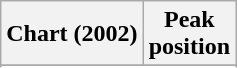<table class="wikitable sortable plainrowheaders">
<tr>
<th scope="col">Chart (2002)</th>
<th scope="col">Peak<br>position</th>
</tr>
<tr>
</tr>
<tr>
</tr>
<tr>
</tr>
</table>
